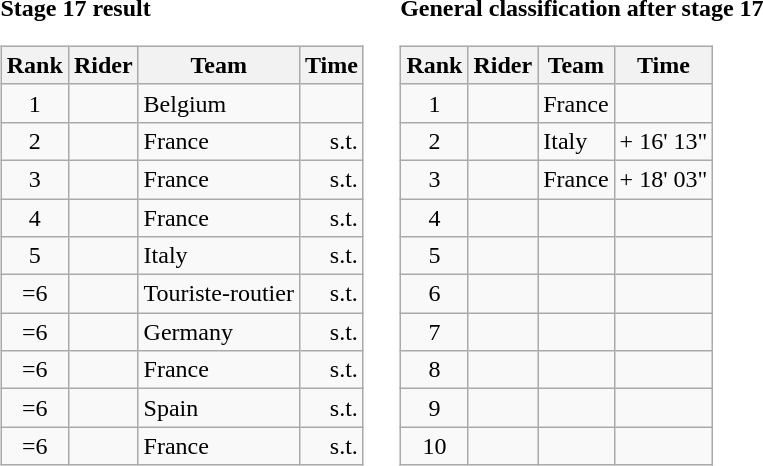<table>
<tr>
<td><strong>Stage 17 result</strong><br><table class="wikitable">
<tr>
<th scope="col">Rank</th>
<th scope="col">Rider</th>
<th scope="col">Team</th>
<th scope="col">Time</th>
</tr>
<tr>
<td style="text-align:center;">1</td>
<td></td>
<td>Belgium</td>
<td style="text-align:right;"></td>
</tr>
<tr>
<td style="text-align:center;">2</td>
<td></td>
<td>France</td>
<td style="text-align:right;">s.t.</td>
</tr>
<tr>
<td style="text-align:center;">3</td>
<td></td>
<td>France</td>
<td style="text-align:right;">s.t.</td>
</tr>
<tr>
<td style="text-align:center;">4</td>
<td></td>
<td>France</td>
<td style="text-align:right;">s.t.</td>
</tr>
<tr>
<td style="text-align:center;">5</td>
<td></td>
<td>Italy</td>
<td style="text-align:right;">s.t.</td>
</tr>
<tr>
<td style="text-align:center;">=6</td>
<td></td>
<td>Touriste-routier</td>
<td style="text-align:right;">s.t.</td>
</tr>
<tr>
<td style="text-align:center;">=6</td>
<td></td>
<td>Germany</td>
<td style="text-align:right;">s.t.</td>
</tr>
<tr>
<td style="text-align:center;">=6</td>
<td></td>
<td>France</td>
<td style="text-align:right;">s.t.</td>
</tr>
<tr>
<td style="text-align:center;">=6</td>
<td></td>
<td>Spain</td>
<td style="text-align:right;">s.t.</td>
</tr>
<tr>
<td style="text-align:center;">=6</td>
<td></td>
<td>France</td>
<td style="text-align:right;">s.t.</td>
</tr>
</table>
</td>
<td></td>
<td><strong>General classification after stage 17</strong><br><table class="wikitable">
<tr>
<th scope="col">Rank</th>
<th scope="col">Rider</th>
<th scope="col">Team</th>
<th scope="col">Time</th>
</tr>
<tr>
<td style="text-align:center;">1</td>
<td></td>
<td>France</td>
<td style="text-align:right;"></td>
</tr>
<tr>
<td style="text-align:center;">2</td>
<td></td>
<td>Italy</td>
<td style="text-align:right;">+ 16' 13"</td>
</tr>
<tr>
<td style="text-align:center;">3</td>
<td></td>
<td>France</td>
<td style="text-align:right;">+ 18' 03"</td>
</tr>
<tr>
<td style="text-align:center;">4</td>
<td></td>
<td></td>
<td></td>
</tr>
<tr>
<td style="text-align:center;">5</td>
<td></td>
<td></td>
<td></td>
</tr>
<tr>
<td style="text-align:center;">6</td>
<td></td>
<td></td>
<td></td>
</tr>
<tr>
<td style="text-align:center;">7</td>
<td></td>
<td></td>
<td></td>
</tr>
<tr>
<td style="text-align:center;">8</td>
<td></td>
<td></td>
<td></td>
</tr>
<tr>
<td style="text-align:center;">9</td>
<td></td>
<td></td>
<td></td>
</tr>
<tr>
<td style="text-align:center;">10</td>
<td></td>
<td></td>
<td></td>
</tr>
</table>
</td>
</tr>
</table>
